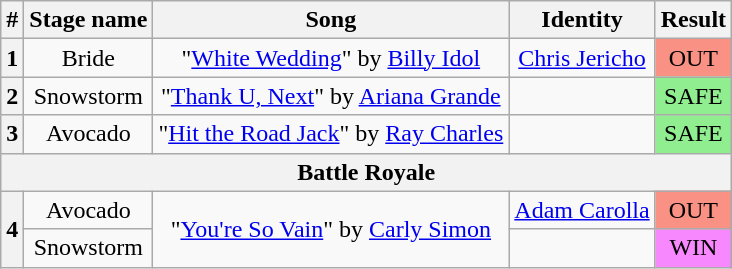<table class="wikitable plainrowheaders" style="text-align: center;">
<tr>
<th>#</th>
<th>Stage name</th>
<th>Song</th>
<th>Identity</th>
<th>Result</th>
</tr>
<tr>
<th>1</th>
<td>Bride</td>
<td>"<a href='#'>White Wedding</a>" by <a href='#'>Billy Idol</a></td>
<td><a href='#'>Chris Jericho</a></td>
<td bgcolor=#F99185>OUT</td>
</tr>
<tr>
<th>2</th>
<td>Snowstorm</td>
<td>"<a href='#'>Thank U, Next</a>" by <a href='#'>Ariana Grande</a></td>
<td></td>
<td bgcolor=lightgreen>SAFE</td>
</tr>
<tr>
<th>3</th>
<td>Avocado</td>
<td>"<a href='#'>Hit the Road Jack</a>" by <a href='#'>Ray Charles</a></td>
<td></td>
<td bgcolor=lightgreen>SAFE</td>
</tr>
<tr>
<th colspan=5>Battle Royale</th>
</tr>
<tr>
<th rowspan=2>4</th>
<td>Avocado</td>
<td rowspan=2>"<a href='#'>You're So Vain</a>" by <a href='#'>Carly Simon</a></td>
<td><a href='#'>Adam Carolla</a></td>
<td bgcolor=#F99185>OUT</td>
</tr>
<tr>
<td>Snowstorm</td>
<td></td>
<td bgcolor="#F888FD">WIN</td>
</tr>
</table>
